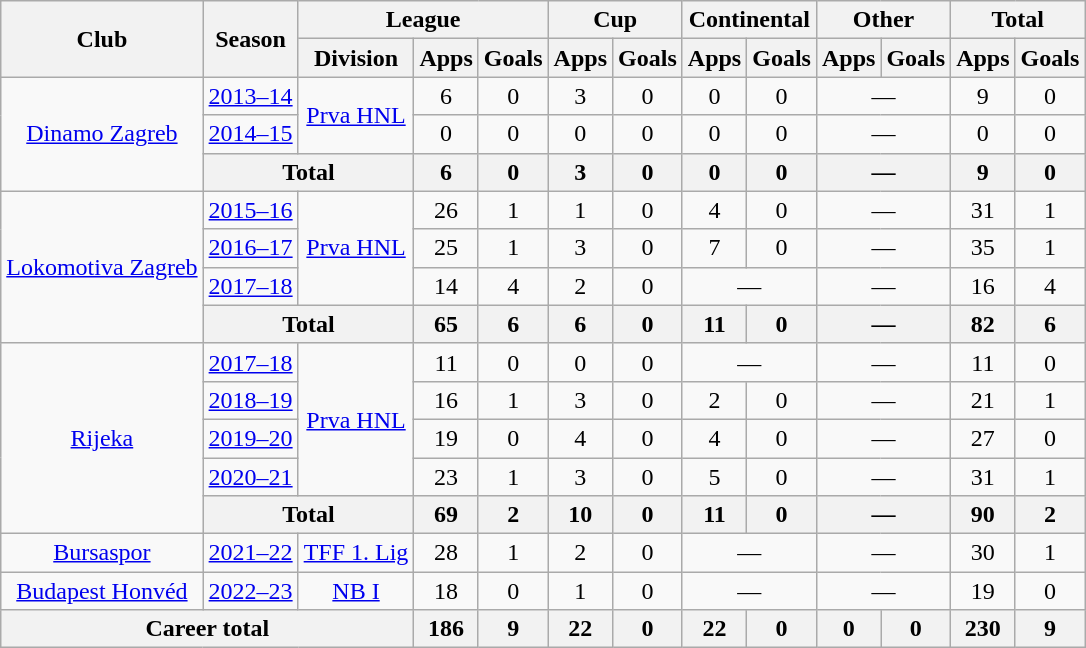<table class="wikitable" style="text-align:center">
<tr>
<th rowspan="2">Club</th>
<th rowspan="2">Season</th>
<th colspan="3">League</th>
<th colspan="2">Cup</th>
<th colspan="2">Continental</th>
<th colspan="2">Other</th>
<th colspan="2">Total</th>
</tr>
<tr>
<th>Division</th>
<th>Apps</th>
<th>Goals</th>
<th>Apps</th>
<th>Goals</th>
<th>Apps</th>
<th>Goals</th>
<th>Apps</th>
<th>Goals</th>
<th>Apps</th>
<th>Goals</th>
</tr>
<tr>
<td rowspan="3"><a href='#'>Dinamo Zagreb</a></td>
<td><a href='#'>2013–14</a></td>
<td rowspan="2"><a href='#'>Prva HNL</a></td>
<td>6</td>
<td>0</td>
<td>3</td>
<td>0</td>
<td>0</td>
<td>0</td>
<td colspan="2">—</td>
<td>9</td>
<td>0</td>
</tr>
<tr>
<td><a href='#'>2014–15</a></td>
<td>0</td>
<td>0</td>
<td>0</td>
<td>0</td>
<td>0</td>
<td>0</td>
<td colspan="2">—</td>
<td>0</td>
<td>0</td>
</tr>
<tr>
<th colspan="2">Total</th>
<th>6</th>
<th>0</th>
<th>3</th>
<th>0</th>
<th>0</th>
<th>0</th>
<th colspan="2">—</th>
<th>9</th>
<th>0</th>
</tr>
<tr>
<td rowspan="4"><a href='#'>Lokomotiva Zagreb</a></td>
<td><a href='#'>2015–16</a></td>
<td rowspan="3"><a href='#'>Prva HNL</a></td>
<td>26</td>
<td>1</td>
<td>1</td>
<td>0</td>
<td>4</td>
<td>0</td>
<td colspan="2">—</td>
<td>31</td>
<td>1</td>
</tr>
<tr>
<td><a href='#'>2016–17</a></td>
<td>25</td>
<td>1</td>
<td>3</td>
<td>0</td>
<td>7</td>
<td>0</td>
<td colspan="2">—</td>
<td>35</td>
<td>1</td>
</tr>
<tr>
<td><a href='#'>2017–18</a></td>
<td>14</td>
<td>4</td>
<td>2</td>
<td>0</td>
<td colspan="2">—</td>
<td colspan="2">—</td>
<td>16</td>
<td>4</td>
</tr>
<tr>
<th colspan="2">Total</th>
<th>65</th>
<th>6</th>
<th>6</th>
<th>0</th>
<th>11</th>
<th>0</th>
<th colspan="2">—</th>
<th>82</th>
<th>6</th>
</tr>
<tr>
<td rowspan="5"><a href='#'>Rijeka</a></td>
<td><a href='#'>2017–18</a></td>
<td rowspan="4"><a href='#'>Prva HNL</a></td>
<td>11</td>
<td>0</td>
<td>0</td>
<td>0</td>
<td colspan="2">—</td>
<td colspan="2">—</td>
<td>11</td>
<td>0</td>
</tr>
<tr>
<td><a href='#'>2018–19</a></td>
<td>16</td>
<td>1</td>
<td>3</td>
<td>0</td>
<td>2</td>
<td>0</td>
<td colspan="2">—</td>
<td>21</td>
<td>1</td>
</tr>
<tr>
<td><a href='#'>2019–20</a></td>
<td>19</td>
<td>0</td>
<td>4</td>
<td>0</td>
<td>4</td>
<td>0</td>
<td colspan="2">—</td>
<td>27</td>
<td>0</td>
</tr>
<tr>
<td><a href='#'>2020–21</a></td>
<td>23</td>
<td>1</td>
<td>3</td>
<td>0</td>
<td>5</td>
<td>0</td>
<td colspan="2">—</td>
<td>31</td>
<td>1</td>
</tr>
<tr>
<th colspan="2">Total</th>
<th>69</th>
<th>2</th>
<th>10</th>
<th>0</th>
<th>11</th>
<th>0</th>
<th colspan="2">—</th>
<th>90</th>
<th>2</th>
</tr>
<tr>
<td><a href='#'>Bursaspor</a></td>
<td><a href='#'>2021–22</a></td>
<td><a href='#'>TFF 1. Lig</a></td>
<td>28</td>
<td>1</td>
<td>2</td>
<td>0</td>
<td colspan="2">—</td>
<td colspan="2">—</td>
<td>30</td>
<td>1</td>
</tr>
<tr>
<td><a href='#'>Budapest Honvéd</a></td>
<td><a href='#'>2022–23</a></td>
<td><a href='#'>NB I</a></td>
<td>18</td>
<td>0</td>
<td>1</td>
<td>0</td>
<td colspan="2">—</td>
<td colspan="2">—</td>
<td>19</td>
<td>0</td>
</tr>
<tr>
<th colspan="3">Career total</th>
<th>186</th>
<th>9</th>
<th>22</th>
<th>0</th>
<th>22</th>
<th>0</th>
<th>0</th>
<th>0</th>
<th>230</th>
<th>9</th>
</tr>
</table>
